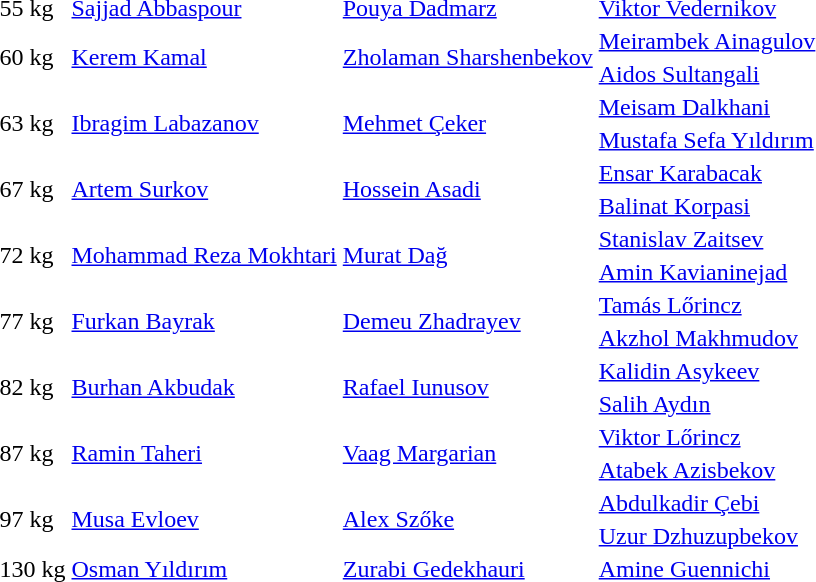<table>
<tr>
<td>55 kg</td>
<td> <a href='#'>Sajjad Abbaspour</a></td>
<td> <a href='#'>Pouya Dadmarz</a></td>
<td> <a href='#'>Viktor Vedernikov</a></td>
</tr>
<tr>
<td rowspan=2>60 kg</td>
<td rowspan=2> <a href='#'>Kerem Kamal</a></td>
<td rowspan=2> <a href='#'>Zholaman Sharshenbekov</a></td>
<td> <a href='#'>Meirambek Ainagulov</a></td>
</tr>
<tr>
<td> <a href='#'>Aidos Sultangali</a></td>
</tr>
<tr>
<td rowspan=2>63 kg</td>
<td rowspan=2> <a href='#'>Ibragim Labazanov</a></td>
<td rowspan=2> <a href='#'>Mehmet Çeker</a></td>
<td> <a href='#'>Meisam Dalkhani</a></td>
</tr>
<tr>
<td> <a href='#'>Mustafa Sefa Yıldırım</a></td>
</tr>
<tr>
<td rowspan=2>67 kg</td>
<td rowspan=2> <a href='#'>Artem Surkov</a></td>
<td rowspan=2> <a href='#'>Hossein Asadi</a></td>
<td> <a href='#'>Ensar Karabacak</a></td>
</tr>
<tr>
<td> <a href='#'>Balinat Korpasi</a></td>
</tr>
<tr>
<td rowspan=2>72 kg</td>
<td rowspan=2> <a href='#'>Mohammad Reza Mokhtari</a></td>
<td rowspan=2> <a href='#'>Murat Dağ</a></td>
<td> <a href='#'>Stanislav Zaitsev</a></td>
</tr>
<tr>
<td> <a href='#'>Amin Kavianinejad</a></td>
</tr>
<tr>
<td rowspan=2>77 kg</td>
<td rowspan=2> <a href='#'>Furkan Bayrak</a></td>
<td rowspan=2> <a href='#'>Demeu Zhadrayev</a></td>
<td> <a href='#'>Tamás Lőrincz</a></td>
</tr>
<tr>
<td> <a href='#'>Akzhol Makhmudov</a></td>
</tr>
<tr>
<td rowspan=2>82 kg</td>
<td rowspan=2> <a href='#'>Burhan Akbudak</a></td>
<td rowspan=2> <a href='#'>Rafael Iunusov</a></td>
<td> <a href='#'>Kalidin Asykeev</a></td>
</tr>
<tr>
<td> <a href='#'>Salih Aydın</a></td>
</tr>
<tr>
<td rowspan=2>87 kg</td>
<td rowspan=2> <a href='#'>Ramin Taheri</a></td>
<td rowspan=2> <a href='#'>Vaag Margarian</a></td>
<td> <a href='#'>Viktor Lőrincz</a></td>
</tr>
<tr>
<td> <a href='#'>Atabek Azisbekov</a></td>
</tr>
<tr>
<td rowspan=2>97 kg</td>
<td rowspan=2> <a href='#'>Musa Evloev</a></td>
<td rowspan=2> <a href='#'>Alex Szőke</a></td>
<td> <a href='#'>Abdulkadir Çebi</a></td>
</tr>
<tr>
<td> <a href='#'>Uzur Dzhuzupbekov</a></td>
</tr>
<tr>
<td>130 kg</td>
<td> <a href='#'>Osman Yıldırım</a></td>
<td> <a href='#'>Zurabi Gedekhauri</a></td>
<td> <a href='#'>Amine Guennichi</a></td>
</tr>
<tr>
</tr>
</table>
